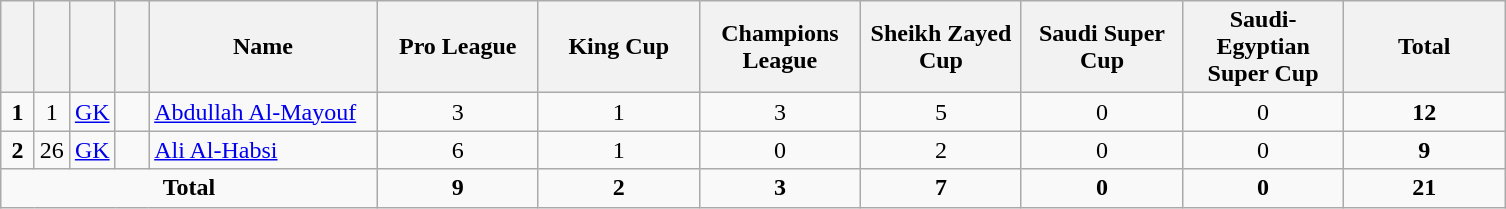<table class="wikitable" style="text-align:center">
<tr>
<th width=15></th>
<th width=15></th>
<th width=15></th>
<th width=15></th>
<th width=145>Name</th>
<th width=100>Pro League</th>
<th width=100>King Cup</th>
<th width=100>Champions League</th>
<th width=100>Sheikh Zayed Cup</th>
<th width=100>Saudi Super Cup</th>
<th width=100>Saudi-Egyptian Super Cup</th>
<th width=100>Total</th>
</tr>
<tr>
<td><strong>1</strong></td>
<td>1</td>
<td><a href='#'>GK</a></td>
<td></td>
<td align=left><a href='#'>Abdullah Al-Mayouf</a></td>
<td>3</td>
<td>1</td>
<td>3</td>
<td>5</td>
<td>0</td>
<td>0</td>
<td><strong>12</strong></td>
</tr>
<tr>
<td><strong>2</strong></td>
<td>26</td>
<td><a href='#'>GK</a></td>
<td></td>
<td align=left><a href='#'>Ali Al-Habsi</a></td>
<td>6</td>
<td>1</td>
<td>0</td>
<td>2</td>
<td>0</td>
<td>0</td>
<td><strong>9</strong></td>
</tr>
<tr>
<td colspan=5><strong>Total</strong></td>
<td><strong>9</strong></td>
<td><strong>2</strong></td>
<td><strong>3</strong></td>
<td><strong>7</strong></td>
<td><strong>0</strong></td>
<td><strong>0</strong></td>
<td><strong>21</strong></td>
</tr>
</table>
